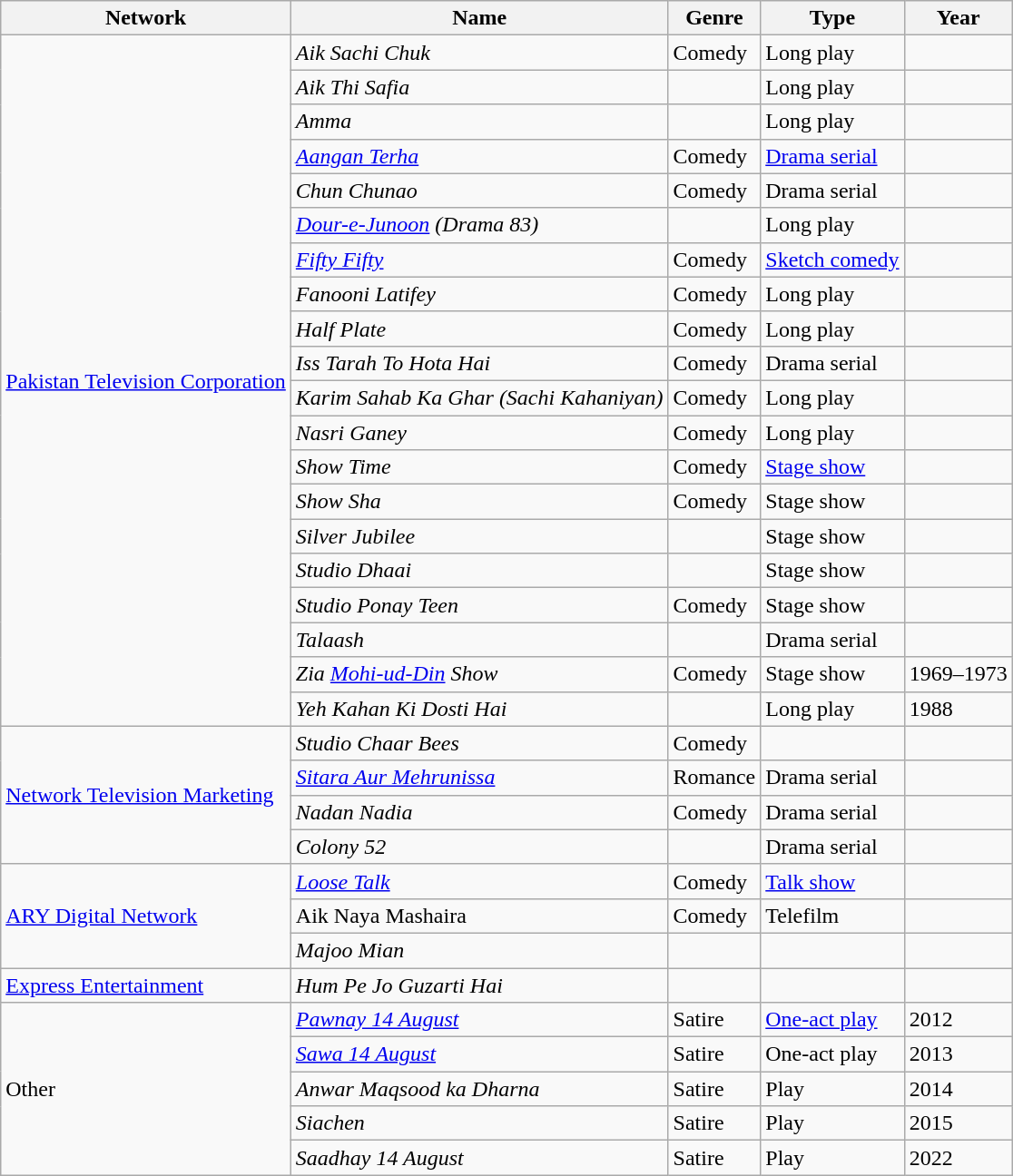<table class="wikitable">
<tr>
<th>Network</th>
<th>Name</th>
<th>Genre</th>
<th>Type</th>
<th>Year</th>
</tr>
<tr>
<td rowspan="20"><a href='#'>Pakistan Television Corporation</a></td>
<td><em>Aik Sachi Chuk</em></td>
<td>Comedy</td>
<td>Long play</td>
<td></td>
</tr>
<tr>
<td><em>Aik Thi Safia</em></td>
<td></td>
<td>Long play</td>
<td></td>
</tr>
<tr>
<td><em>Amma</em></td>
<td></td>
<td>Long play</td>
<td></td>
</tr>
<tr>
<td><em><a href='#'>Aangan Terha</a></em></td>
<td>Comedy</td>
<td><a href='#'>Drama serial</a></td>
<td></td>
</tr>
<tr>
<td><em>Chun Chunao</em></td>
<td>Comedy</td>
<td>Drama serial</td>
<td></td>
</tr>
<tr>
<td><em><a href='#'>Dour-e-Junoon</a> (Drama 83)</em></td>
<td></td>
<td>Long play</td>
<td></td>
</tr>
<tr>
<td><a href='#'><em>Fifty Fifty</em></a></td>
<td>Comedy</td>
<td><a href='#'>Sketch comedy</a></td>
<td></td>
</tr>
<tr>
<td><em>Fanooni Latifey</em></td>
<td>Comedy</td>
<td>Long play</td>
<td></td>
</tr>
<tr>
<td><em>Half Plate</em></td>
<td>Comedy</td>
<td>Long play</td>
<td></td>
</tr>
<tr>
<td><em>Iss Tarah To Hota Hai</em></td>
<td>Comedy</td>
<td>Drama serial</td>
<td></td>
</tr>
<tr>
<td><em>Karim Sahab Ka Ghar (Sachi Kahaniyan)</em></td>
<td>Comedy</td>
<td>Long play</td>
<td></td>
</tr>
<tr>
<td><em>Nasri Ganey</em></td>
<td>Comedy</td>
<td>Long play</td>
<td></td>
</tr>
<tr>
<td><em>Show Time</em></td>
<td>Comedy</td>
<td><a href='#'>Stage show</a></td>
<td></td>
</tr>
<tr>
<td><em>Show Sha</em></td>
<td>Comedy</td>
<td>Stage show</td>
<td></td>
</tr>
<tr>
<td><em>Silver Jubilee</em></td>
<td></td>
<td>Stage show</td>
<td></td>
</tr>
<tr>
<td><em>Studio Dhaai</em></td>
<td></td>
<td>Stage show</td>
<td></td>
</tr>
<tr>
<td><em>Studio Ponay Teen</em></td>
<td>Comedy</td>
<td>Stage show</td>
<td></td>
</tr>
<tr>
<td><em>Talaash</em></td>
<td></td>
<td>Drama serial</td>
<td></td>
</tr>
<tr>
<td><em>Zia <a href='#'>Mohi-ud-Din</a> Show</em></td>
<td>Comedy</td>
<td>Stage show</td>
<td>1969–1973</td>
</tr>
<tr>
<td><em>Yeh Kahan Ki Dosti Hai</em></td>
<td></td>
<td>Long play</td>
<td>1988</td>
</tr>
<tr>
<td rowspan="4"><a href='#'>Network Television Marketing</a></td>
<td><em>Studio Chaar Bees</em></td>
<td>Comedy</td>
<td></td>
<td></td>
</tr>
<tr>
<td><em><a href='#'>Sitara Aur Mehrunissa</a></em></td>
<td>Romance</td>
<td>Drama serial</td>
<td></td>
</tr>
<tr>
<td><em>Nadan Nadia</em></td>
<td>Comedy</td>
<td>Drama serial</td>
<td></td>
</tr>
<tr>
<td><em>Colony 52</em></td>
<td></td>
<td>Drama serial</td>
<td></td>
</tr>
<tr>
<td rowspan="3"><a href='#'>ARY Digital Network</a></td>
<td><a href='#'><em>Loose Talk</em></a></td>
<td>Comedy</td>
<td><a href='#'>Talk show</a></td>
<td></td>
</tr>
<tr>
<td>Aik Naya Mashaira</td>
<td>Comedy</td>
<td>Telefilm</td>
<td></td>
</tr>
<tr>
<td><em>Majoo Mian</em></td>
<td></td>
<td></td>
<td></td>
</tr>
<tr>
<td><a href='#'>Express Entertainment</a></td>
<td><em>Hum Pe Jo Guzarti Hai</em></td>
<td></td>
<td></td>
<td></td>
</tr>
<tr>
<td rowspan="5">Other</td>
<td><em><a href='#'>Pawnay 14 August</a></em></td>
<td>Satire</td>
<td><a href='#'>One-act play</a></td>
<td>2012</td>
</tr>
<tr>
<td><em><a href='#'>Sawa 14 August</a></em></td>
<td>Satire</td>
<td>One-act play</td>
<td>2013</td>
</tr>
<tr>
<td><em>Anwar Maqsood ka Dharna</em></td>
<td>Satire</td>
<td>Play</td>
<td>2014</td>
</tr>
<tr>
<td><em>Siachen</em></td>
<td>Satire</td>
<td>Play</td>
<td>2015</td>
</tr>
<tr>
<td><em>Saadhay 14 August</em></td>
<td>Satire</td>
<td>Play</td>
<td>2022</td>
</tr>
</table>
